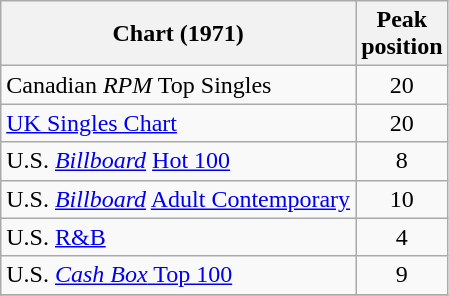<table class="wikitable sortable">
<tr>
<th align="left">Chart (1971)</th>
<th align="left">Peak<br>position</th>
</tr>
<tr>
<td align="left">Canadian <em>RPM</em> Top Singles</td>
<td style="text-align:center;">20</td>
</tr>
<tr>
<td align="left"><a href='#'>UK Singles Chart</a></td>
<td style="text-align:center;">20</td>
</tr>
<tr>
<td align="left">U.S. <em><a href='#'>Billboard</a></em> <a href='#'>Hot 100</a></td>
<td style="text-align:center;">8</td>
</tr>
<tr>
<td align="left">U.S. <em><a href='#'>Billboard</a></em> <a href='#'>Adult Contemporary</a></td>
<td style="text-align:center;">10</td>
</tr>
<tr>
<td align="left">U.S. <a href='#'>R&B</a></td>
<td style="text-align:center;">4</td>
</tr>
<tr>
<td align="left">U.S. <a href='#'><em>Cash Box</em> Top 100</a></td>
<td style="text-align:center;">9</td>
</tr>
<tr>
</tr>
</table>
